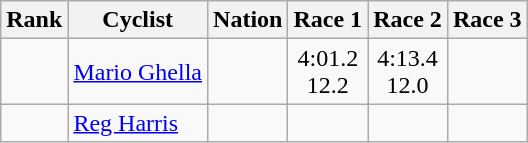<table class="wikitable sortable" style="text-align:center">
<tr>
<th>Rank</th>
<th>Cyclist</th>
<th>Nation</th>
<th>Race 1</th>
<th>Race 2</th>
<th>Race 3</th>
</tr>
<tr>
<td></td>
<td align=left><a href='#'>Mario Ghella</a></td>
<td align=left></td>
<td>4:01.2<br>12.2</td>
<td>4:13.4<br>12.0</td>
<td></td>
</tr>
<tr>
<td></td>
<td align=left><a href='#'>Reg Harris</a></td>
<td align=left></td>
<td></td>
<td></td>
<td></td>
</tr>
</table>
